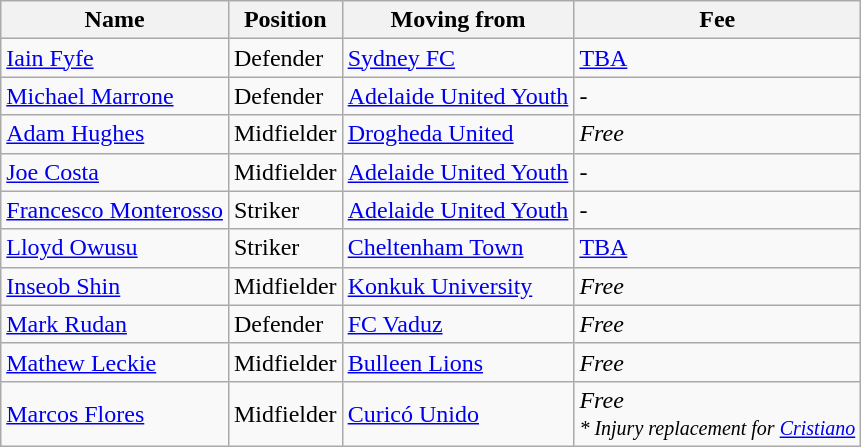<table class="wikitable">
<tr>
<th>Name</th>
<th>Position</th>
<th>Moving from</th>
<th>Fee</th>
</tr>
<tr>
<td> <a href='#'>Iain Fyfe</a></td>
<td>Defender</td>
<td> <a href='#'>Sydney FC</a></td>
<td><a href='#'>TBA</a></td>
</tr>
<tr>
<td> <a href='#'>Michael Marrone</a></td>
<td>Defender</td>
<td> <a href='#'>Adelaide United Youth</a></td>
<td><em>-</em></td>
</tr>
<tr>
<td> <a href='#'>Adam Hughes</a></td>
<td>Midfielder</td>
<td> <a href='#'>Drogheda United</a></td>
<td><em>Free</em></td>
</tr>
<tr>
<td> <a href='#'>Joe Costa</a></td>
<td>Midfielder</td>
<td> <a href='#'>Adelaide United Youth</a></td>
<td><em>-</em></td>
</tr>
<tr>
<td> <a href='#'>Francesco Monterosso</a></td>
<td>Striker</td>
<td> <a href='#'>Adelaide United Youth</a></td>
<td><em>-</em></td>
</tr>
<tr>
<td> <a href='#'>Lloyd Owusu</a></td>
<td>Striker</td>
<td> <a href='#'>Cheltenham Town</a></td>
<td><a href='#'>TBA</a></td>
</tr>
<tr>
<td> <a href='#'>Inseob Shin</a></td>
<td>Midfielder</td>
<td> <a href='#'>Konkuk University</a></td>
<td><em>Free</em></td>
</tr>
<tr>
<td> <a href='#'>Mark Rudan</a></td>
<td>Defender</td>
<td> <a href='#'>FC Vaduz</a></td>
<td><em>Free</em></td>
</tr>
<tr>
<td> <a href='#'>Mathew Leckie</a></td>
<td>Midfielder</td>
<td> <a href='#'>Bulleen Lions</a></td>
<td><em>Free</em></td>
</tr>
<tr>
<td> <a href='#'>Marcos Flores</a></td>
<td>Midfielder</td>
<td> <a href='#'>Curicó Unido</a></td>
<td><em>Free</em><br><small><em>* Injury replacement for <a href='#'>Cristiano</a></em></small></td>
</tr>
</table>
